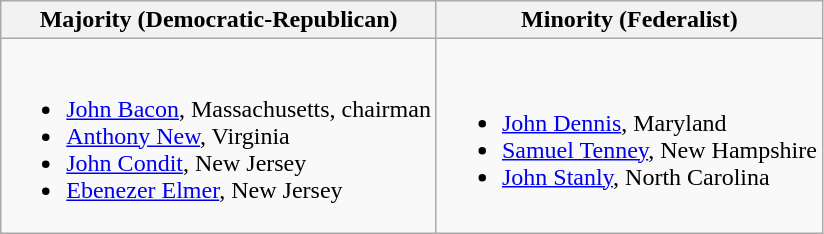<table class=wikitable>
<tr>
<th>Majority (Democratic-Republican)</th>
<th>Minority (Federalist)</th>
</tr>
<tr>
<td><br><ul><li><a href='#'>John Bacon</a>, Massachusetts, chairman</li><li><a href='#'>Anthony New</a>, Virginia</li><li><a href='#'>John Condit</a>, New Jersey</li><li><a href='#'>Ebenezer Elmer</a>, New Jersey</li></ul></td>
<td><br><ul><li><a href='#'>John Dennis</a>, Maryland</li><li><a href='#'>Samuel Tenney</a>, New Hampshire</li><li><a href='#'>John Stanly</a>, North Carolina</li></ul></td>
</tr>
</table>
